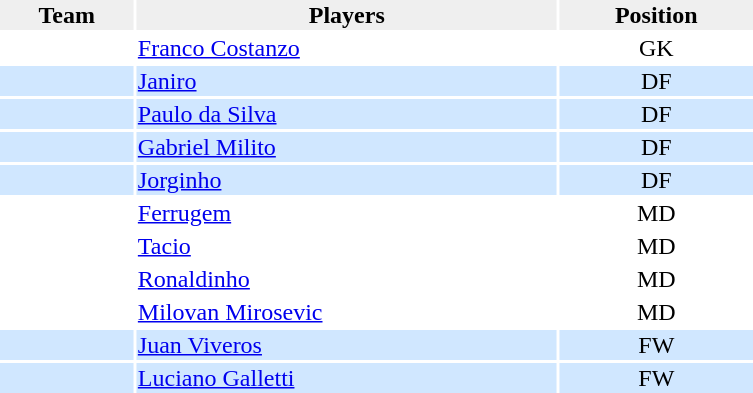<table width=40%>
<tr bgcolor=#EFEFEF>
<th>Team</th>
<th>Players</th>
<th>Position</th>
</tr>
<tr>
<td align=center></td>
<td><a href='#'>Franco Costanzo</a></td>
<td align=center>GK</td>
</tr>
<tr bgcolor=#D0E7FF>
<td align=center></td>
<td><a href='#'>Janiro</a></td>
<td align=center>DF</td>
</tr>
<tr bgcolor=#D0E7FF>
<td align=center></td>
<td><a href='#'>Paulo da Silva</a></td>
<td align=center>DF</td>
</tr>
<tr bgcolor=#D0E7FF>
<td align=center></td>
<td><a href='#'>Gabriel Milito</a></td>
<td align=center>DF</td>
</tr>
<tr bgcolor=#D0E7FF>
<td align=center></td>
<td><a href='#'>Jorginho</a></td>
<td align=center>DF</td>
</tr>
<tr>
<td align=center></td>
<td><a href='#'>Ferrugem</a></td>
<td align=center>MD</td>
</tr>
<tr>
<td align=center></td>
<td><a href='#'>Tacio</a></td>
<td align=center>MD</td>
</tr>
<tr>
<td align=center></td>
<td><a href='#'>Ronaldinho</a></td>
<td align=center>MD</td>
</tr>
<tr>
<td align=center></td>
<td><a href='#'>Milovan Mirosevic</a></td>
<td align=center>MD</td>
</tr>
<tr bgcolor=#D0E7FF>
<td align=center></td>
<td><a href='#'>Juan Viveros</a></td>
<td align=center>FW</td>
</tr>
<tr bgcolor=#D0E7FF>
<td align=center></td>
<td><a href='#'>Luciano Galletti</a></td>
<td align=center>FW</td>
</tr>
</table>
